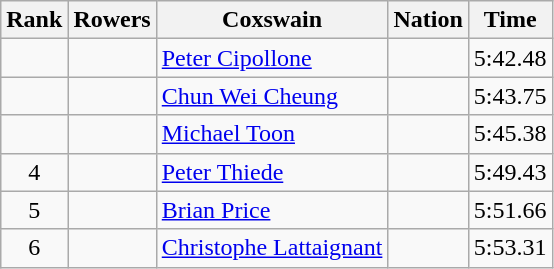<table class="wikitable sortable" style="text-align:center">
<tr>
<th>Rank</th>
<th>Rowers</th>
<th>Coxswain</th>
<th>Nation</th>
<th>Time</th>
</tr>
<tr>
<td></td>
<td></td>
<td align=left><a href='#'>Peter Cipollone</a></td>
<td align=left></td>
<td>5:42.48</td>
</tr>
<tr>
<td></td>
<td></td>
<td align=left><a href='#'>Chun Wei Cheung</a></td>
<td align=left></td>
<td>5:43.75</td>
</tr>
<tr>
<td></td>
<td></td>
<td align=left><a href='#'>Michael Toon</a></td>
<td align=left></td>
<td>5:45.38</td>
</tr>
<tr>
<td>4</td>
<td></td>
<td align=left><a href='#'>Peter Thiede</a></td>
<td align=left></td>
<td>5:49.43</td>
</tr>
<tr>
<td>5</td>
<td></td>
<td align=left><a href='#'>Brian Price</a></td>
<td align=left></td>
<td>5:51.66</td>
</tr>
<tr>
<td>6</td>
<td></td>
<td align=left><a href='#'>Christophe Lattaignant</a></td>
<td align=left></td>
<td>5:53.31</td>
</tr>
</table>
